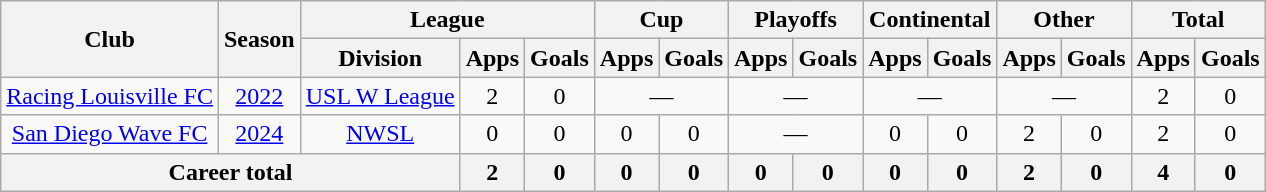<table class="wikitable" style="text-align: center;">
<tr>
<th rowspan="2">Club</th>
<th rowspan="2">Season</th>
<th colspan="3">League</th>
<th colspan="2">Cup</th>
<th colspan="2">Playoffs</th>
<th colspan="2">Continental</th>
<th colspan="2">Other</th>
<th colspan="2">Total</th>
</tr>
<tr>
<th>Division</th>
<th>Apps</th>
<th>Goals</th>
<th>Apps</th>
<th>Goals</th>
<th>Apps</th>
<th>Goals</th>
<th>Apps</th>
<th>Goals</th>
<th>Apps</th>
<th>Goals</th>
<th>Apps</th>
<th>Goals</th>
</tr>
<tr>
<td><a href='#'>Racing Louisville FC</a></td>
<td><a href='#'>2022</a></td>
<td><a href='#'>USL W League</a></td>
<td>2</td>
<td>0</td>
<td colspan="2">—</td>
<td colspan="2">—</td>
<td colspan="2">—</td>
<td colspan="2">—</td>
<td>2</td>
<td>0</td>
</tr>
<tr>
<td><a href='#'>San Diego Wave FC</a></td>
<td><a href='#'>2024</a></td>
<td><a href='#'>NWSL</a></td>
<td>0</td>
<td>0</td>
<td>0</td>
<td>0</td>
<td colspan="2">—</td>
<td>0</td>
<td>0</td>
<td>2</td>
<td>0</td>
<td>2</td>
<td>0</td>
</tr>
<tr>
<th colspan="3">Career total</th>
<th>2</th>
<th>0</th>
<th>0</th>
<th>0</th>
<th>0</th>
<th>0</th>
<th>0</th>
<th>0</th>
<th>2</th>
<th>0</th>
<th>4</th>
<th>0</th>
</tr>
</table>
